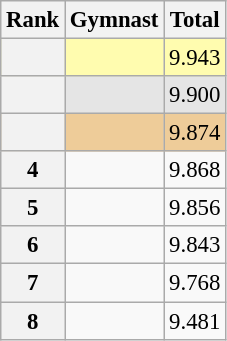<table class="wikitable sortable" style="text-align:center; font-size:95%">
<tr>
<th scope=col>Rank</th>
<th scope=col>Gymnast</th>
<th scope=col>Total</th>
</tr>
<tr bgcolor=fffcaf>
<th scope=row style="text-align:center"></th>
<td align=left></td>
<td>9.943</td>
</tr>
<tr bgcolor=e5e5e5>
<th scope=row style="text-align:center"></th>
<td align=left></td>
<td>9.900</td>
</tr>
<tr bgcolor=eecc99>
<th scope=row style="text-align:center"></th>
<td align=left></td>
<td>9.874</td>
</tr>
<tr>
<th scope=row style="text-align:center">4</th>
<td align=left></td>
<td>9.868</td>
</tr>
<tr>
<th scope=row style="text-align:center">5</th>
<td align=left></td>
<td>9.856</td>
</tr>
<tr>
<th scope=row style="text-align:center">6</th>
<td align=left></td>
<td>9.843</td>
</tr>
<tr>
<th scope=row style="text-align:center">7</th>
<td align=left></td>
<td>9.768</td>
</tr>
<tr>
<th scope=row style="text-align:center">8</th>
<td align=left></td>
<td>9.481</td>
</tr>
</table>
